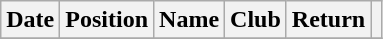<table class="wikitable" style="text-align:center;">
<tr>
<th>Date</th>
<th>Position</th>
<th>Name</th>
<th>Club</th>
<th>Return</th>
<th></th>
</tr>
<tr>
</tr>
</table>
